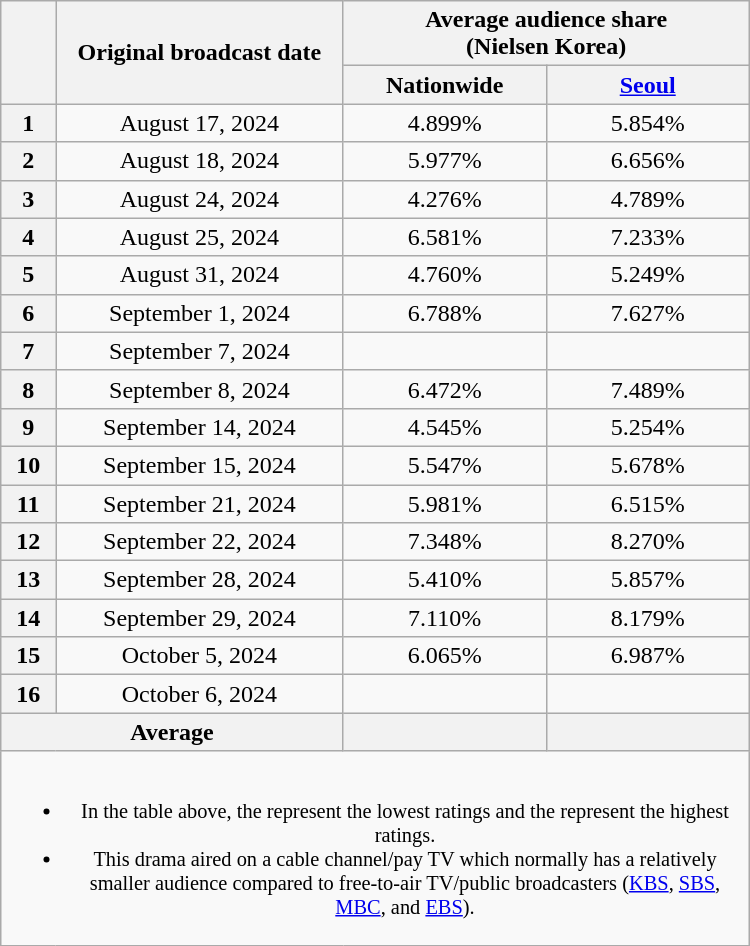<table class="wikitable" style="margin-left:auto; margin-right:auto; width:500px; text-align:center">
<tr>
<th scope="col" rowspan="2"></th>
<th scope="col" rowspan="2">Original broadcast date</th>
<th scope="col" colspan="2">Average audience share<br>(Nielsen Korea)</th>
</tr>
<tr>
<th scope="col" style="width:8em">Nationwide</th>
<th scope="col" style="width:8em"><a href='#'>Seoul</a></th>
</tr>
<tr>
<th scope="col">1</th>
<td>August 17, 2024</td>
<td>4.899% </td>
<td>5.854% </td>
</tr>
<tr>
<th scope="col">2</th>
<td>August 18, 2024</td>
<td>5.977% </td>
<td>6.656% </td>
</tr>
<tr>
<th scope="col">3</th>
<td>August 24, 2024</td>
<td>4.276% </td>
<td>4.789% </td>
</tr>
<tr>
<th scope="col">4</th>
<td>August 25, 2024</td>
<td>6.581% </td>
<td>7.233% </td>
</tr>
<tr>
<th scope="col">5</th>
<td>August 31, 2024</td>
<td>4.760% </td>
<td>5.249% </td>
</tr>
<tr>
<th scope="col">6</th>
<td>September 1, 2024</td>
<td>6.788% </td>
<td>7.627% </td>
</tr>
<tr>
<th scope="col">7</th>
<td>September 7, 2024</td>
<td><strong></strong> </td>
<td><strong></strong> </td>
</tr>
<tr>
<th scope="col">8</th>
<td>September 8, 2024</td>
<td>6.472% </td>
<td>7.489% </td>
</tr>
<tr>
<th scope="col">9</th>
<td>September 14, 2024</td>
<td>4.545% </td>
<td>5.254% </td>
</tr>
<tr>
<th scope="col">10</th>
<td>September 15, 2024</td>
<td>5.547% </td>
<td>5.678% </td>
</tr>
<tr>
<th scope="col">11</th>
<td>September 21, 2024</td>
<td>5.981% </td>
<td>6.515% </td>
</tr>
<tr>
<th scope="col">12</th>
<td>September 22, 2024</td>
<td>7.348%</td>
<td>8.270%</td>
</tr>
<tr>
<th scope="col">13</th>
<td>September 28, 2024</td>
<td>5.410% </td>
<td>5.857% </td>
</tr>
<tr>
<th scope="col">14</th>
<td>September 29, 2024</td>
<td>7.110% </td>
<td>8.179% </td>
</tr>
<tr>
<th scope="col">15</th>
<td>October 5, 2024</td>
<td>6.065% </td>
<td>6.987% </td>
</tr>
<tr>
<th scope="col">16</th>
<td>October 6, 2024</td>
<td><strong></strong> </td>
<td><strong></strong> </td>
</tr>
<tr>
<th scope="col" colspan="2">Average</th>
<th scope="col"></th>
<th scope="col"></th>
</tr>
<tr>
<td colspan="4" style="font-size:85%"><br><ul><li>In the table above, the <strong></strong> represent the lowest ratings and the <strong></strong> represent the highest ratings.</li><li>This drama aired on a cable channel/pay TV which normally has a relatively smaller audience compared to free-to-air TV/public broadcasters (<a href='#'>KBS</a>, <a href='#'>SBS</a>, <a href='#'>MBC</a>, and <a href='#'>EBS</a>).</li></ul></td>
</tr>
</table>
